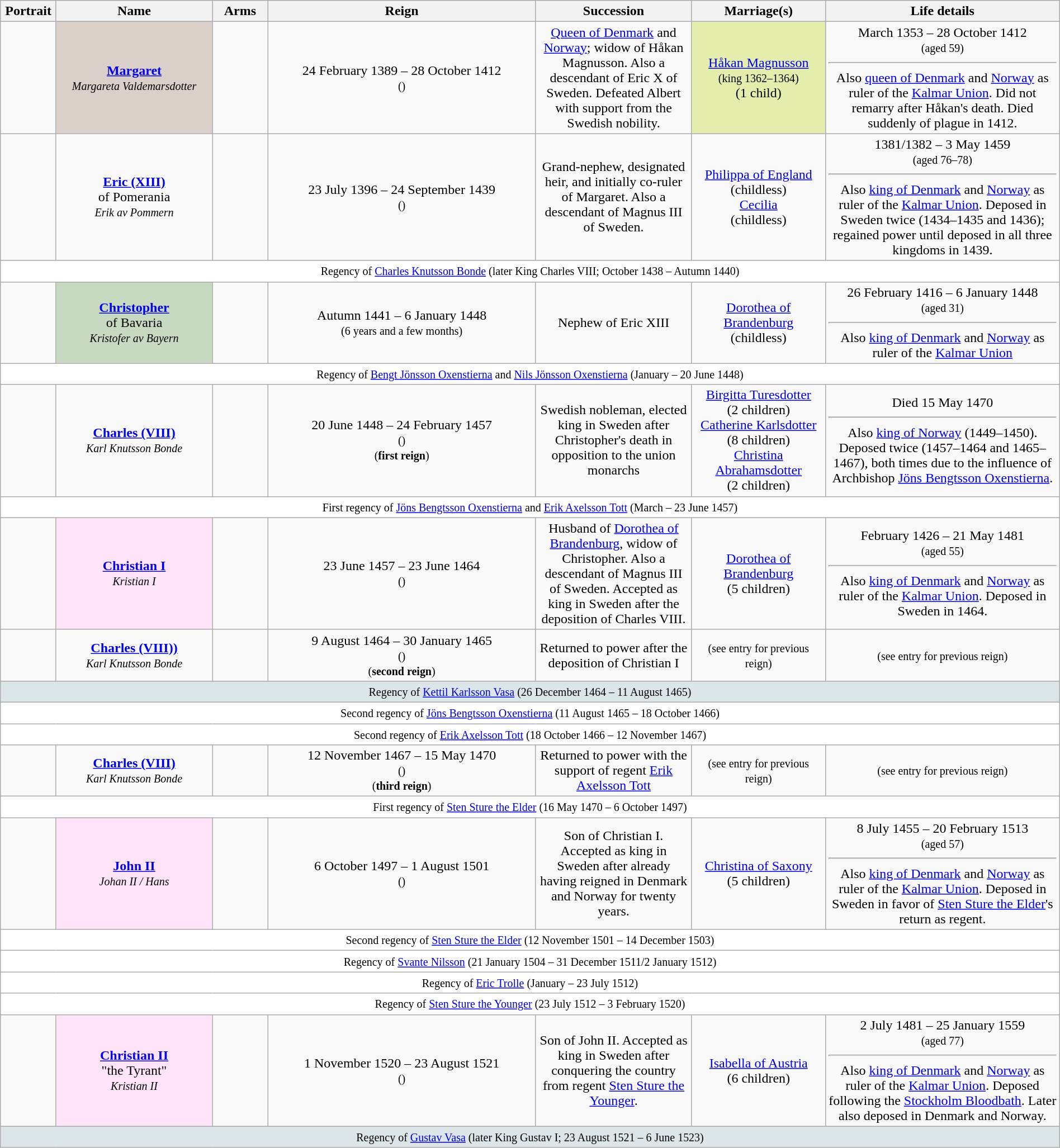<table class="wikitable" style="text-align:center; width:100%;">
<tr>
<th width="5%">Portrait</th>
<th width="14%">Name</th>
<th width="5%">Arms</th>
<th width="24%">Reign</th>
<th width="14%">Succession</th>
<th width="12%">Marriage(s)</th>
<th width="21%">Life details</th>
</tr>
<tr>
<td></td>
<td style="background-color: #DBCFC9"><strong><a href='#'>Margaret</a></strong><br><small><em>Margareta Valdemarsdotter</em></small></td>
<td></td>
<td>24 February 1389 – 28 October 1412<br><small>()</small></td>
<td><a href='#'>Queen of Denmark</a> and <a href='#'>Norway</a>; widow of Håkan Magnusson. Also a descendant of Eric X of Sweden. Defeated Albert with support from the Swedish nobility.</td>
<td style="background-color: #e5edad"><a href='#'>Håkan Magnusson</a><br><small>(king 1362–1364)</small><br>(1 child)</td>
<td>March 1353 – 28 October 1412<br><small>(aged 59)</small><hr>Also <a href='#'>queen of Denmark</a> and <a href='#'>Norway</a> as ruler of the <a href='#'>Kalmar Union</a>. Did not remarry after Håkan's death. Died suddenly of plague in 1412.</td>
</tr>
<tr>
<td></td>
<td><strong><a href='#'>Eric (XIII)</a></strong><br>of Pomerania<br><small><em>Erik av Pommern</em></small></td>
<td></td>
<td>23 July 1396 – 24 September 1439<br><small>()</small></td>
<td>Grand-nephew, designated heir, and initially co-ruler of Margaret. Also a descendant of Magnus III of Sweden.</td>
<td><a href='#'>Philippa of England</a><br>(childless)<br><a href='#'>Cecilia</a><br>(childless)</td>
<td>1381/1382 – 3 May 1459<br><small>(aged 76–78)</small><hr>Also <a href='#'>king of Denmark</a> and <a href='#'>Norway</a> as ruler of the <a href='#'>Kalmar Union</a>. Deposed in Sweden twice (1434–1435 and 1436); regained power until deposed in all three kingdoms in 1439.</td>
</tr>
<tr>
<td colspan=7 style="background-color: white"><small>Regency of <a href='#'>Charles Knutsson Bonde</a> (later King Charles VIII; October 1438 – Autumn 1440)</small></td>
</tr>
<tr>
<td></td>
<td style="background-color: #c7d9c1"><strong><a href='#'>Christopher</a></strong><br>of Bavaria<br><small><em>Kristofer av Bayern</em></small></td>
<td></td>
<td>Autumn 1441 – 6 January 1448<br><small>(6 years and a few months)</small></td>
<td>Nephew of Eric XIII</td>
<td><a href='#'>Dorothea of Brandenburg</a><br>(childless)</td>
<td>26 February 1416 – 6 January 1448<br><small>(aged 31)</small><hr>Also <a href='#'>king of Denmark</a> and <a href='#'>Norway</a> as ruler of the <a href='#'>Kalmar Union</a></td>
</tr>
<tr>
<td colspan=7 style="background-color: white"><small>Regency of <a href='#'>Bengt Jönsson Oxenstierna</a> and <a href='#'>Nils Jönsson Oxenstierna</a> (January – 20 June 1448)</small></td>
</tr>
<tr>
<td></td>
<td><strong><a href='#'>Charles (VIII)</a></strong><br><small><em>Karl Knutsson Bonde</em></small></td>
<td></td>
<td>20 June 1448 – 24 February 1457<br><small>()<br>(<strong>first reign</strong>)</small></td>
<td>Swedish nobleman, elected king in Sweden after Christopher's death in opposition to the union monarchs</td>
<td><a href='#'>Birgitta Turesdotter</a><br>(2 children)<br><a href='#'>Catherine Karlsdotter</a><br>(8 children)<br><a href='#'>Christina Abrahamsdotter</a><br>(2 children)</td>
<td>Died 15 May 1470<hr>Also <a href='#'>king of Norway</a> (1449–1450). Deposed twice (1457–1464 and 1465–1467), both times due to the influence of Archbishop <a href='#'>Jöns Bengtsson Oxenstierna</a>.</td>
</tr>
<tr>
<td colspan=7 style="background-color: white"><small>First regency of <a href='#'>Jöns Bengtsson Oxenstierna</a> and <a href='#'>Erik Axelsson Tott</a> (March – 23 June 1457)</small></td>
</tr>
<tr>
<td></td>
<td style="background-color: #ffe3f9"><strong><a href='#'>Christian I</a></strong><br><small><em>Kristian I</em></small></td>
<td></td>
<td>23 June 1457 – 23 June 1464<br><small>()</small></td>
<td>Husband of <a href='#'>Dorothea of Brandenburg</a>, widow of Christopher. Also a descendant of Magnus III of Sweden. Accepted as king in Sweden after the deposition of Charles VIII.</td>
<td><a href='#'>Dorothea of Brandenburg</a><br>(5 children)</td>
<td>February 1426 – 21 May 1481<br><small>(aged 55)</small><hr>Also <a href='#'>king of Denmark</a> and <a href='#'>Norway</a> as ruler of the <a href='#'>Kalmar Union</a>. Deposed in Sweden in 1464.</td>
</tr>
<tr>
<td></td>
<td><strong><a href='#'>Charles (VIII))</a></strong><br><small><em>Karl Knutsson Bonde</em></small></td>
<td></td>
<td>9 August 1464 – 30 January 1465<br><small>()<br>(<strong>second reign</strong>)</small></td>
<td>Returned to power after the deposition of Christian I</td>
<td><small>(see entry for previous reign)</small></td>
<td><small>(see entry for previous reign)</small></td>
</tr>
<tr>
<td colspan=7 style="background-color: #dce6e8"><small>Regency of <a href='#'>Kettil Karlsson Vasa</a> (26 December 1464 – 11 August 1465)</small></td>
</tr>
<tr>
<td colspan=7 style="background-color: white"><small>Second regency of <a href='#'>Jöns Bengtsson Oxenstierna</a> (11 August 1465 – 18 October 1466)</small></td>
</tr>
<tr>
<td colspan=7 style="background-color: white"><small>Second regency of <a href='#'>Erik Axelsson Tott</a> (18 October 1466 – 12 November 1467)</small></td>
</tr>
<tr>
<td></td>
<td><strong><a href='#'>Charles (VIII)</a></strong><br><small><em>Karl Knutsson Bonde</em></small></td>
<td></td>
<td>12 November 1467 – 15 May 1470<br><small>()<br>(<strong>third reign</strong>)</small></td>
<td>Returned to power with the support of regent <a href='#'>Erik Axelsson Tott</a></td>
<td><small>(see entry for previous reign)</small></td>
<td><small>(see entry for previous reign)</small></td>
</tr>
<tr>
<td colspan=7 style="background-color: white"><small>First regency of <a href='#'>Sten Sture the Elder</a> (16 May 1470 – 6 October 1497)</small></td>
</tr>
<tr>
<td></td>
<td style="background-color: #ffe3f9"><strong><a href='#'>John II</a></strong><br><small><em>Johan II / Hans</em></small></td>
<td></td>
<td>6 October 1497 – 1 August 1501<br><small>()</small></td>
<td>Son of Christian I. Accepted as king in Sweden after already having reigned in Denmark and Norway for twenty years.</td>
<td><a href='#'>Christina of Saxony</a><br>(5 children)</td>
<td>8 July 1455 – 20 February 1513<br><small>(aged 57)</small><hr>Also <a href='#'>king of Denmark</a> and <a href='#'>Norway</a> as ruler of the <a href='#'>Kalmar Union</a>. Deposed in Sweden in favor of <a href='#'>Sten Sture the Elder</a>'s return as regent.</td>
</tr>
<tr>
<td colspan=7 style="background-color: white"><small>Second regency of <a href='#'>Sten Sture the Elder</a> (12 November 1501 – 14 December 1503)</small></td>
</tr>
<tr>
<td colspan=7 style="background-color: white"><small>Regency of <a href='#'>Svante Nilsson</a> (21 January 1504 – 31 December 1511/2 January 1512)</small></td>
</tr>
<tr>
<td colspan=7 style="background-color: white"><small>Regency of <a href='#'>Eric Trolle</a> (January – 23 July 1512)</small></td>
</tr>
<tr>
<td colspan=7 style="background-color: white"><small>Regency of <a href='#'>Sten Sture the Younger</a> (23 July 1512 – 3 February 1520)</small></td>
</tr>
<tr>
<td></td>
<td style="background-color: #ffe3f9"><strong><a href='#'>Christian II</a></strong><br>"the Tyrant"<br><small><em>Kristian II</em></small></td>
<td></td>
<td>1 November 1520 – 23 August 1521<br><small>()</small></td>
<td>Son of John II. Accepted as king in Sweden after conquering the country from regent <a href='#'>Sten Sture the Younger</a>.</td>
<td><a href='#'>Isabella of Austria</a><br>(6 children)</td>
<td>2 July 1481 – 25 January 1559<br><small>(aged 77)</small><hr>Also <a href='#'>king of Denmark</a> and <a href='#'>Norway</a> as ruler of the <a href='#'>Kalmar Union</a>. Deposed following the <a href='#'>Stockholm Bloodbath</a>. Later also deposed in Denmark and Norway.</td>
</tr>
<tr>
<td colspan=7 style="background-color: #dce6e8"><small>Regency of <a href='#'>Gustav Vasa</a> (later King Gustav I; 23 August 1521 – 6 June 1523)</small></td>
</tr>
</table>
